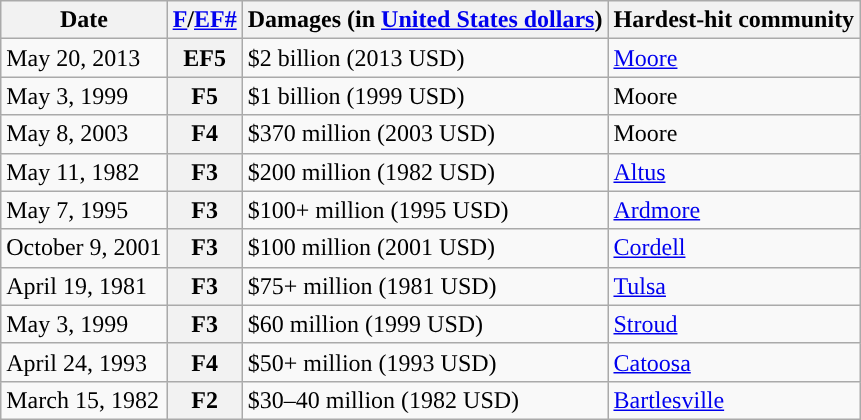<table class="wikitable">
<tr>
<th>Date</th>
<th><a href='#'>F</a>/<a href='#'>EF#</a></th>
<th>Damages (in <a href='#'>United States dollars</a>)</th>
<th>Hardest-hit community</th>
</tr>
<tr>
<td>May 20, 2013</td>
<th scope="row" rowspan="1" style="background-color:#">EF5</th>
<td>$2 billion (2013 USD)</td>
<td><a href='#'>Moore</a></td>
</tr>
<tr>
<td>May 3, 1999</td>
<th scope="row" rowspan="1" style="background-color:#">F5</th>
<td>$1 billion (1999 USD)</td>
<td>Moore</td>
</tr>
<tr>
<td>May 8, 2003</td>
<th scope="row" rowspan="1" style="background-color:#">F4</th>
<td>$370 million (2003 USD)</td>
<td>Moore</td>
</tr>
<tr>
<td>May 11, 1982</td>
<th scope="row" rowspan="1" style="background-color:#">F3</th>
<td>$200 million (1982 USD)</td>
<td><a href='#'>Altus</a></td>
</tr>
<tr>
<td>May 7, 1995</td>
<th scope="row" rowspan="1" style="background-color:#">F3</th>
<td>$100+ million (1995 USD)</td>
<td><a href='#'>Ardmore</a></td>
</tr>
<tr>
<td>October 9, 2001</td>
<th scope="row" rowspan="1" style="background-color:#">F3</th>
<td>$100 million (2001 USD)</td>
<td><a href='#'>Cordell</a></td>
</tr>
<tr>
<td>April 19, 1981</td>
<th scope="row" rowspan="1" style="background-color:#">F3</th>
<td>$75+ million (1981 USD)</td>
<td><a href='#'>Tulsa</a></td>
</tr>
<tr>
<td>May 3, 1999</td>
<th scope="row" rowspan="1" style="background-color:#">F3</th>
<td>$60 million (1999 USD)</td>
<td><a href='#'>Stroud</a></td>
</tr>
<tr>
<td>April 24, 1993</td>
<th scope="row" rowspan="1" style="background-color:#">F4</th>
<td>$50+ million (1993 USD)</td>
<td><a href='#'>Catoosa</a></td>
</tr>
<tr>
<td>March 15, 1982</td>
<th scope="row" rowspan="1" style="background-color:#">F2</th>
<td>$30–40 million (1982 USD)</td>
<td><a href='#'>Bartlesville</a></td>
</tr>
</table>
